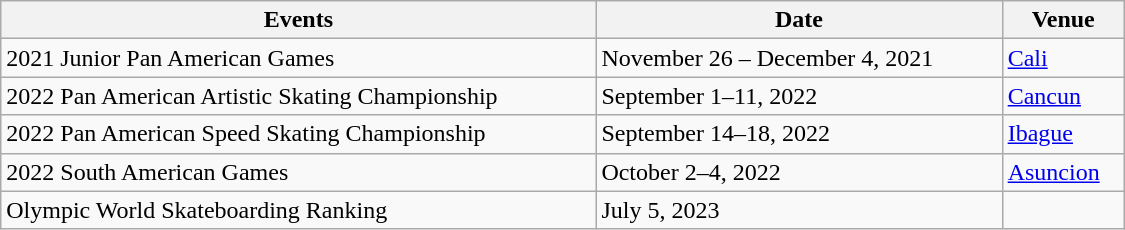<table class="wikitable" width=750>
<tr>
<th>Events</th>
<th>Date</th>
<th>Venue</th>
</tr>
<tr>
<td>2021 Junior Pan American Games</td>
<td>November  26 – December 4, 2021</td>
<td> <a href='#'>Cali</a></td>
</tr>
<tr>
<td>2022 Pan American Artistic Skating Championship</td>
<td>September  1–11, 2022</td>
<td> <a href='#'>Cancun</a></td>
</tr>
<tr>
<td>2022 Pan American Speed Skating Championship</td>
<td>September 14–18, 2022</td>
<td> <a href='#'>Ibague</a></td>
</tr>
<tr>
<td>2022 South American Games</td>
<td>October  2–4, 2022</td>
<td> <a href='#'>Asuncion</a></td>
</tr>
<tr>
<td>Olympic World Skateboarding Ranking</td>
<td>July 5, 2023</td>
<td></td>
</tr>
</table>
